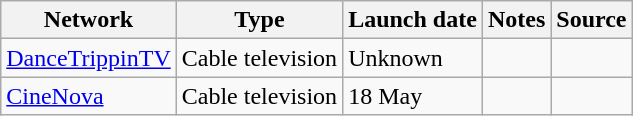<table class="wikitable sortable">
<tr>
<th>Network</th>
<th>Type</th>
<th>Launch date</th>
<th>Notes</th>
<th>Source</th>
</tr>
<tr>
<td><a href='#'>DanceTrippinTV</a></td>
<td>Cable television</td>
<td>Unknown</td>
<td></td>
<td></td>
</tr>
<tr>
<td><a href='#'>CineNova</a></td>
<td>Cable television</td>
<td>18 May</td>
<td></td>
<td></td>
</tr>
</table>
